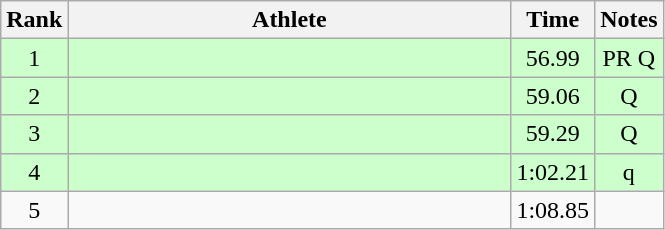<table class="wikitable" style="text-align:center">
<tr>
<th>Rank</th>
<th Style="width:18em">Athlete</th>
<th>Time</th>
<th>Notes</th>
</tr>
<tr style="background:#cfc">
<td>1</td>
<td style="text-align:left"></td>
<td>56.99</td>
<td>PR Q</td>
</tr>
<tr style="background:#cfc">
<td>2</td>
<td style="text-align:left"></td>
<td>59.06</td>
<td>Q</td>
</tr>
<tr style="background:#cfc">
<td>3</td>
<td style="text-align:left"></td>
<td>59.29</td>
<td>Q</td>
</tr>
<tr style="background:#cfc">
<td>4</td>
<td style="text-align:left"></td>
<td>1:02.21</td>
<td>q</td>
</tr>
<tr>
<td>5</td>
<td style="text-align:left"></td>
<td>1:08.85</td>
<td></td>
</tr>
</table>
